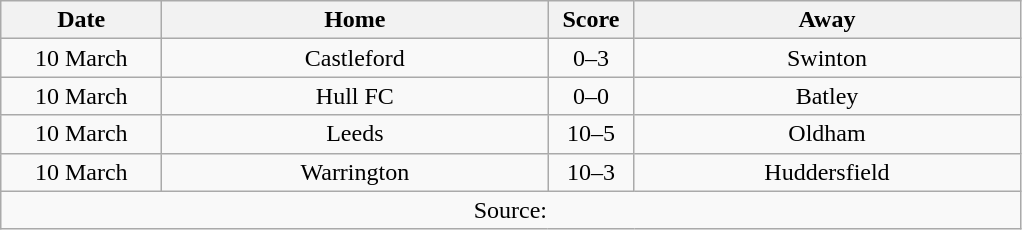<table class="wikitable" style="text-align: center">
<tr>
<th width=100>Date</th>
<th width=250>Home</th>
<th width=50>Score</th>
<th width=250>Away</th>
</tr>
<tr>
<td>10 March</td>
<td>Castleford</td>
<td>0–3</td>
<td>Swinton</td>
</tr>
<tr>
<td>10 March</td>
<td>Hull FC</td>
<td>0–0</td>
<td>Batley</td>
</tr>
<tr>
<td>10 March</td>
<td>Leeds</td>
<td>10–5</td>
<td>Oldham</td>
</tr>
<tr>
<td>10 March</td>
<td>Warrington</td>
<td>10–3</td>
<td>Huddersfield</td>
</tr>
<tr>
<td colspan="4">Source:</td>
</tr>
</table>
